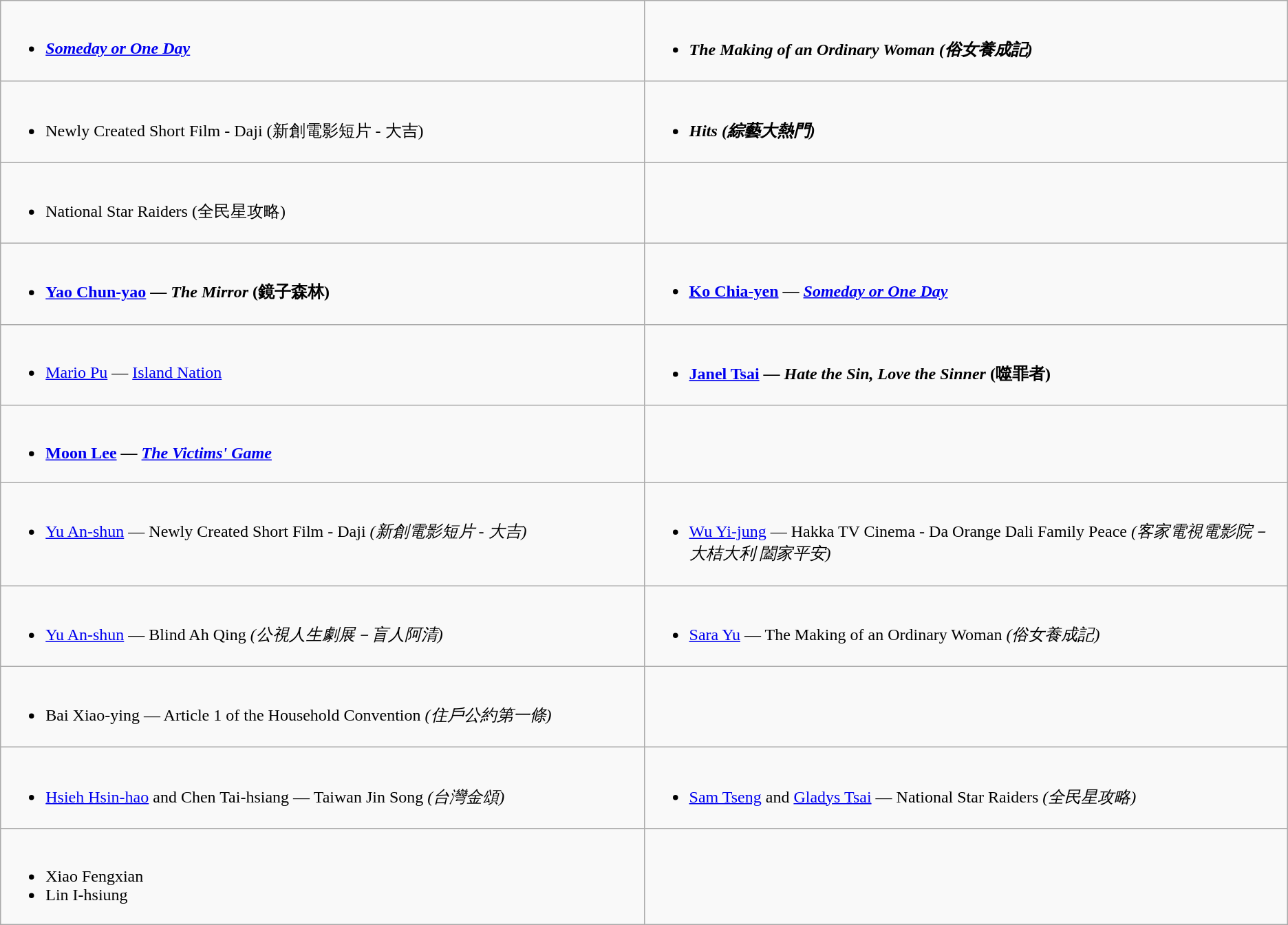<table class=wikitable>
<tr>
<td style="vertical-align:top;" width="50%"><br><ul><li><strong><em><a href='#'>Someday or One Day</a></em></strong></li></ul></td>
<td style="vertical-align:top;" width="50%"><br><ul><li><strong><em>The Making of an Ordinary Woman<em> (俗女養成記)<strong></li></ul></td>
</tr>
<tr>
<td style="vertical-align:top;" width="50%"><br><ul><li></em></strong>Newly Created Short Film - Daji</em> (新創電影短片 - 大吉)</strong></li></ul></td>
<td style="vertical-align:top;" width="50%"><br><ul><li><strong><em>Hits<em> (綜藝大熱門)<strong></li></ul></td>
</tr>
<tr>
<td style="vertical-align:top;" width="50%"><br><ul><li></em></strong>National Star Raiders</em> (全民星攻略)</strong></li></ul></td>
<td style="vertical-align:top;" width="50%"></td>
</tr>
<tr>
<td style="vertical-align:top;" width="50%"><br><ul><li><strong><a href='#'>Yao Chun-yao</a> — <em>The Mirror</em> (鏡子森林)</strong></li></ul></td>
<td style="vertical-align:top;" width="50%"><br><ul><li><strong><a href='#'>Ko Chia-yen</a> — <em><a href='#'>Someday or One Day</a><strong><em></li></ul></td>
</tr>
<tr>
<td style="vertical-align:top;" width="50%"><br><ul><li></strong><a href='#'>Mario Pu</a> — </em><a href='#'>Island Nation</a></em></strong></li></ul></td>
<td style="vertical-align:top;" width="50%"><br><ul><li><strong><a href='#'>Janel Tsai</a> — <em>Hate the Sin, Love the Sinner</em> (噬罪者)</strong></li></ul></td>
</tr>
<tr>
<td style="vertical-align:top;" width="50%"><br><ul><li><strong><a href='#'>Moon Lee</a> — <em><a href='#'>The Victims' Game</a><strong><em></li></ul></td>
<td style="vertical-align:top;" width="50%"></td>
</tr>
<tr>
<td style="vertical-align:top;" width="50%"><br><ul><li></strong><a href='#'>Yu An-shun</a> — </em>Newly Created Short Film - Daji<em> (新創電影短片 - 大吉)<strong></li></ul></td>
<td style="vertical-align:top;" width="50%"><br><ul><li></strong><a href='#'>Wu Yi-jung</a> — </em>Hakka TV Cinema - Da Orange Dali Family Peace<em> (客家電視電影院－大桔大利 闔家平安)<strong></li></ul></td>
</tr>
<tr>
<td style="vertical-align:top;" width="50%"><br><ul><li></strong><a href='#'>Yu An-shun</a> — </em>Blind Ah Qing<em> (公視人生劇展－盲人阿清)<strong></li></ul></td>
<td style="vertical-align:top;" width="50%"><br><ul><li></strong><a href='#'>Sara Yu</a> — </em>The Making of an Ordinary Woman<em> (俗女養成記)<strong></li></ul></td>
</tr>
<tr>
<td style="vertical-align:top;" width="50%"><br><ul><li></strong>Bai Xiao-ying  — </em>Article 1 of the Household Convention<em> (住戶公約第一條)<strong></li></ul></td>
<td style="vertical-align:top;" width="50%"></td>
</tr>
<tr>
<td style="vertical-align:top;" width="50%"><br><ul><li></strong><a href='#'>Hsieh Hsin-hao</a> and Chen Tai-hsiang — </em>Taiwan Jin Song<em> (台灣金頌)<strong></li></ul></td>
<td style="vertical-align:top;" width="50%"><br><ul><li></strong><a href='#'>Sam Tseng</a> and <a href='#'>Gladys Tsai</a> — </em>National Star Raiders<em> (全民星攻略)<strong></li></ul></td>
</tr>
<tr>
<td style="vertical-align:top;" width="50%"><br><ul><li></strong>Xiao Fengxian<strong></li><li></strong>Lin I-hsiung<strong></li></ul></td>
<td style="vertical-align:top;" width="50%"></td>
</tr>
</table>
